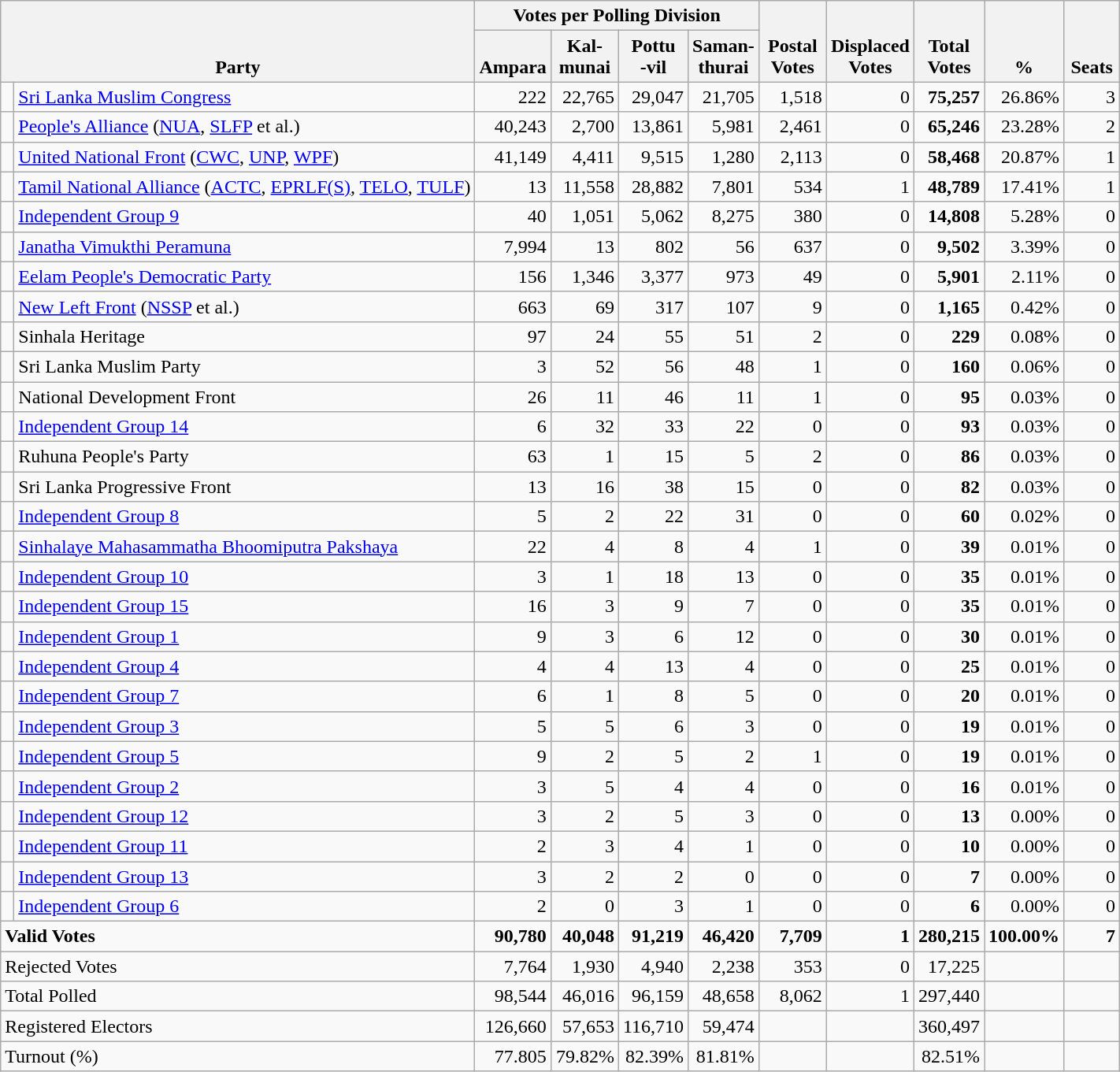<table class="wikitable" border="1" style="text-align:right;">
<tr>
<th align=left valign=bottom rowspan=2 colspan=2>Party</th>
<th colspan=4>Votes per Polling Division</th>
<th align=center valign=bottom rowspan=2 width="50">Postal<br>Votes</th>
<th align=center valign=bottom rowspan=2 width="50">Displaced<br>Votes</th>
<th align=center valign=bottom rowspan=2 width="50">Total Votes</th>
<th align=center valign=bottom rowspan=2 width="50">%</th>
<th align=center valign=bottom rowspan=2 width="40">Seats</th>
</tr>
<tr>
<th align=center valign=bottom width="50">Ampara</th>
<th align=center valign=bottom width="50">Kal-<br>munai</th>
<th align=center valign=bottom width="50">Pottu<br>-vil</th>
<th align=center valign=bottom width="50">Saman-<br>thurai</th>
</tr>
<tr>
<td bgcolor=> </td>
<td align=left><a href='#'>Sri Lanka Muslim Congress</a></td>
<td>222</td>
<td>22,765</td>
<td>29,047</td>
<td>21,705</td>
<td>1,518</td>
<td>0</td>
<td><strong>75,257</strong></td>
<td>26.86%</td>
<td>3</td>
</tr>
<tr>
<td bgcolor=> </td>
<td align=left><a href='#'>People's Alliance</a> (<a href='#'>NUA</a>, <a href='#'>SLFP</a> et al.)</td>
<td>40,243</td>
<td>2,700</td>
<td>13,861</td>
<td>5,981</td>
<td>2,461</td>
<td>0</td>
<td><strong>65,246</strong></td>
<td>23.28%</td>
<td>2</td>
</tr>
<tr>
<td bgcolor=> </td>
<td align=left><a href='#'>United National Front</a> (<a href='#'>CWC</a>, <a href='#'>UNP</a>, <a href='#'>WPF</a>)</td>
<td>41,149</td>
<td>4,411</td>
<td>9,515</td>
<td>1,280</td>
<td>2,113</td>
<td>0</td>
<td><strong>58,468</strong></td>
<td>20.87%</td>
<td>1</td>
</tr>
<tr>
<td bgcolor=> </td>
<td align=left><a href='#'>Tamil National Alliance</a> (<a href='#'>ACTC</a>, <a href='#'>EPRLF(S)</a>, <a href='#'>TELO</a>, <a href='#'>TULF</a>)</td>
<td>13</td>
<td>11,558</td>
<td>28,882</td>
<td>7,801</td>
<td>534</td>
<td>1</td>
<td><strong>48,789</strong></td>
<td>17.41%</td>
<td>1</td>
</tr>
<tr>
<td bgcolor=> </td>
<td align=left><a href='#'>Independent Group 9</a></td>
<td>40</td>
<td>1,051</td>
<td>5,062</td>
<td>8,275</td>
<td>380</td>
<td>0</td>
<td><strong>14,808</strong></td>
<td>5.28%</td>
<td>0</td>
</tr>
<tr>
<td bgcolor=> </td>
<td align=left><a href='#'>Janatha Vimukthi Peramuna</a></td>
<td>7,994</td>
<td>13</td>
<td>802</td>
<td>56</td>
<td>637</td>
<td>0</td>
<td><strong>9,502</strong></td>
<td>3.39%</td>
<td>0</td>
</tr>
<tr>
<td bgcolor=> </td>
<td align=left><a href='#'>Eelam People's Democratic Party</a></td>
<td>156</td>
<td>1,346</td>
<td>3,377</td>
<td>973</td>
<td>49</td>
<td>0</td>
<td><strong>5,901</strong></td>
<td>2.11%</td>
<td>0</td>
</tr>
<tr>
<td bgcolor=> </td>
<td align=left><a href='#'>New Left Front</a> (<a href='#'>NSSP</a> et al.)</td>
<td>663</td>
<td>69</td>
<td>317</td>
<td>107</td>
<td>9</td>
<td>0</td>
<td><strong>1,165</strong></td>
<td>0.42%</td>
<td>0</td>
</tr>
<tr>
<td></td>
<td align=left>Sinhala Heritage</td>
<td>97</td>
<td>24</td>
<td>55</td>
<td>51</td>
<td>2</td>
<td>0</td>
<td><strong>229</strong></td>
<td>0.08%</td>
<td>0</td>
</tr>
<tr>
<td></td>
<td align=left>Sri Lanka Muslim Party</td>
<td>3</td>
<td>52</td>
<td>56</td>
<td>48</td>
<td>1</td>
<td>0</td>
<td><strong>160</strong></td>
<td>0.06%</td>
<td>0</td>
</tr>
<tr>
<td></td>
<td align=left>National Development Front</td>
<td>26</td>
<td>11</td>
<td>46</td>
<td>11</td>
<td>1</td>
<td>0</td>
<td><strong>95</strong></td>
<td>0.03%</td>
<td>0</td>
</tr>
<tr>
<td bgcolor=> </td>
<td align=left><a href='#'>Independent Group 14</a></td>
<td>6</td>
<td>32</td>
<td>33</td>
<td>22</td>
<td>0</td>
<td>0</td>
<td><strong>93</strong></td>
<td>0.03%</td>
<td>0</td>
</tr>
<tr>
<td></td>
<td align=left>Ruhuna People's Party</td>
<td>63</td>
<td>1</td>
<td>15</td>
<td>5</td>
<td>2</td>
<td>0</td>
<td><strong>86</strong></td>
<td>0.03%</td>
<td>0</td>
</tr>
<tr>
<td></td>
<td align=left>Sri Lanka Progressive Front</td>
<td>13</td>
<td>16</td>
<td>38</td>
<td>15</td>
<td>0</td>
<td>0</td>
<td><strong>82</strong></td>
<td>0.03%</td>
<td>0</td>
</tr>
<tr>
<td bgcolor=> </td>
<td align=left><a href='#'>Independent Group 8</a></td>
<td>5</td>
<td>2</td>
<td>22</td>
<td>31</td>
<td>0</td>
<td>0</td>
<td><strong>60</strong></td>
<td>0.02%</td>
<td>0</td>
</tr>
<tr>
<td bgcolor=> </td>
<td align=left><a href='#'>Sinhalaye Mahasammatha Bhoomiputra Pakshaya</a></td>
<td>22</td>
<td>4</td>
<td>8</td>
<td>4</td>
<td>1</td>
<td>0</td>
<td><strong>39</strong></td>
<td>0.01%</td>
<td>0</td>
</tr>
<tr>
<td bgcolor=> </td>
<td align=left><a href='#'>Independent Group 10</a></td>
<td>3</td>
<td>1</td>
<td>18</td>
<td>13</td>
<td>0</td>
<td>0</td>
<td><strong>35</strong></td>
<td>0.01%</td>
<td>0</td>
</tr>
<tr>
<td bgcolor=> </td>
<td align=left><a href='#'>Independent Group 15</a></td>
<td>16</td>
<td>3</td>
<td>9</td>
<td>7</td>
<td>0</td>
<td>0</td>
<td><strong>35</strong></td>
<td>0.01%</td>
<td>0</td>
</tr>
<tr>
<td bgcolor=> </td>
<td align=left><a href='#'>Independent Group 1</a></td>
<td>9</td>
<td>3</td>
<td>6</td>
<td>12</td>
<td>0</td>
<td>0</td>
<td><strong>30</strong></td>
<td>0.01%</td>
<td>0</td>
</tr>
<tr>
<td bgcolor=> </td>
<td align=left><a href='#'>Independent Group 4</a></td>
<td>4</td>
<td>4</td>
<td>13</td>
<td>4</td>
<td>0</td>
<td>0</td>
<td><strong>25</strong></td>
<td>0.01%</td>
<td>0</td>
</tr>
<tr>
<td bgcolor=> </td>
<td align=left><a href='#'>Independent Group 7</a></td>
<td>6</td>
<td>1</td>
<td>8</td>
<td>5</td>
<td>0</td>
<td>0</td>
<td><strong>20</strong></td>
<td>0.01%</td>
<td>0</td>
</tr>
<tr>
<td bgcolor=> </td>
<td align=left><a href='#'>Independent Group 3</a></td>
<td>5</td>
<td>5</td>
<td>6</td>
<td>3</td>
<td>0</td>
<td>0</td>
<td><strong>19</strong></td>
<td>0.01%</td>
<td>0</td>
</tr>
<tr>
<td bgcolor=> </td>
<td align=left><a href='#'>Independent Group 5</a></td>
<td>9</td>
<td>2</td>
<td>5</td>
<td>2</td>
<td>1</td>
<td>0</td>
<td><strong>19</strong></td>
<td>0.01%</td>
<td>0</td>
</tr>
<tr>
<td bgcolor=> </td>
<td align=left><a href='#'>Independent Group 2</a></td>
<td>3</td>
<td>5</td>
<td>4</td>
<td>4</td>
<td>0</td>
<td>0</td>
<td><strong>16</strong></td>
<td>0.01%</td>
<td>0</td>
</tr>
<tr>
<td bgcolor=> </td>
<td align=left><a href='#'>Independent Group 12</a></td>
<td>3</td>
<td>2</td>
<td>5</td>
<td>3</td>
<td>0</td>
<td>0</td>
<td><strong>13</strong></td>
<td>0.00%</td>
<td>0</td>
</tr>
<tr>
<td bgcolor=> </td>
<td align=left><a href='#'>Independent Group 11</a></td>
<td>2</td>
<td>3</td>
<td>4</td>
<td>1</td>
<td>0</td>
<td>0</td>
<td><strong>10</strong></td>
<td>0.00%</td>
<td>0</td>
</tr>
<tr>
<td bgcolor=> </td>
<td align=left><a href='#'>Independent Group 13</a></td>
<td>3</td>
<td>2</td>
<td>2</td>
<td>0</td>
<td>0</td>
<td>0</td>
<td><strong>7</strong></td>
<td>0.00%</td>
<td>0</td>
</tr>
<tr>
<td bgcolor=> </td>
<td align=left><a href='#'>Independent Group 6</a></td>
<td>2</td>
<td>0</td>
<td>3</td>
<td>1</td>
<td>0</td>
<td>0</td>
<td><strong>6</strong></td>
<td>0.00%</td>
<td>0</td>
</tr>
<tr>
<td align=left colspan=2><strong>Valid Votes</strong></td>
<td><strong>90,780</strong></td>
<td><strong>40,048</strong></td>
<td><strong>91,219</strong></td>
<td><strong>46,420</strong></td>
<td><strong>7,709</strong></td>
<td><strong>1</strong></td>
<td><strong>280,215</strong></td>
<td><strong>100.00%</strong></td>
<td><strong>7</strong></td>
</tr>
<tr>
<td align=left colspan=2>Rejected Votes</td>
<td>7,764</td>
<td>1,930</td>
<td>4,940</td>
<td>2,238</td>
<td>353</td>
<td>0</td>
<td>17,225</td>
<td></td>
<td></td>
</tr>
<tr>
<td align=left colspan=2>Total Polled</td>
<td>98,544</td>
<td>46,016</td>
<td>96,159</td>
<td>48,658</td>
<td>8,062</td>
<td>1</td>
<td>297,440</td>
<td></td>
<td></td>
</tr>
<tr>
<td align=left colspan=2>Registered Electors</td>
<td>126,660</td>
<td>57,653</td>
<td>116,710</td>
<td>59,474</td>
<td></td>
<td></td>
<td>360,497</td>
<td></td>
<td></td>
</tr>
<tr>
<td align=left colspan=2>Turnout (%)</td>
<td>77.805</td>
<td>79.82%</td>
<td>82.39%</td>
<td>81.81%</td>
<td></td>
<td></td>
<td>82.51%</td>
<td></td>
<td></td>
</tr>
</table>
